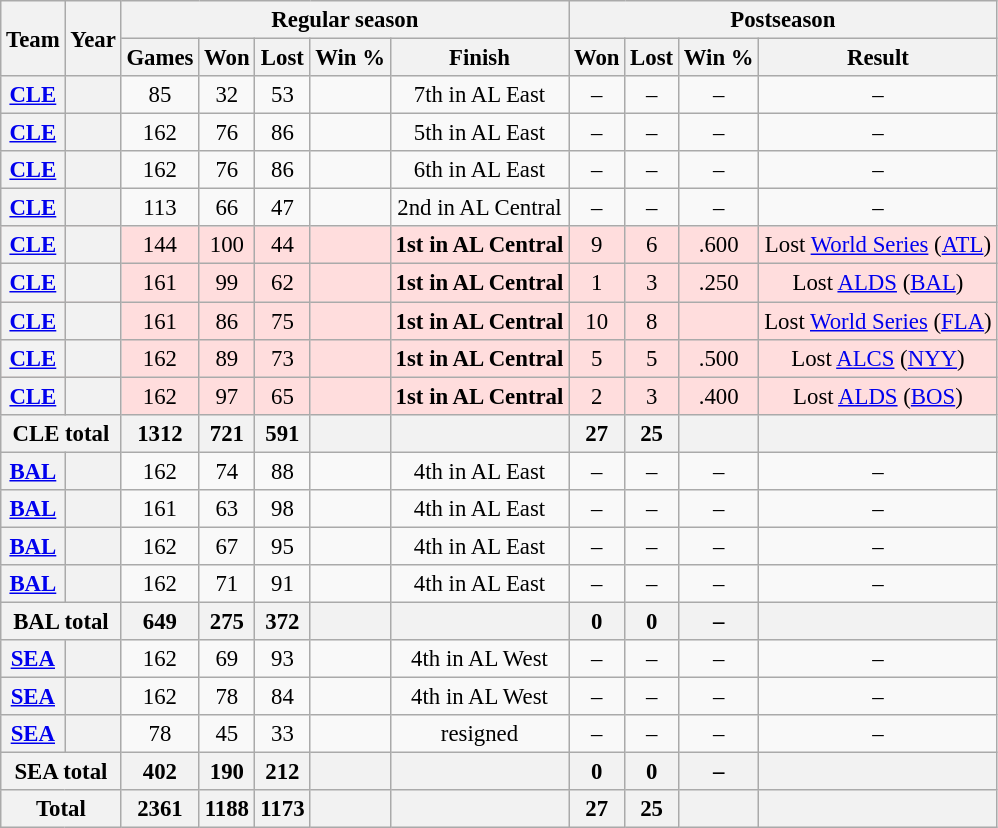<table class="wikitable" style="font-size: 95%; text-align:center;">
<tr>
<th rowspan="2">Team</th>
<th rowspan="2">Year</th>
<th colspan="5">Regular season</th>
<th colspan="4">Postseason</th>
</tr>
<tr>
<th>Games</th>
<th>Won</th>
<th>Lost</th>
<th>Win %</th>
<th>Finish</th>
<th>Won</th>
<th>Lost</th>
<th>Win %</th>
<th>Result</th>
</tr>
<tr>
<th><a href='#'>CLE</a></th>
<th></th>
<td>85</td>
<td>32</td>
<td>53</td>
<td></td>
<td>7th in AL East</td>
<td>–</td>
<td>–</td>
<td>–</td>
<td>–</td>
</tr>
<tr>
<th><a href='#'>CLE</a></th>
<th></th>
<td>162</td>
<td>76</td>
<td>86</td>
<td></td>
<td>5th in AL East</td>
<td>–</td>
<td>–</td>
<td>–</td>
<td>–</td>
</tr>
<tr>
<th><a href='#'>CLE</a></th>
<th></th>
<td>162</td>
<td>76</td>
<td>86</td>
<td></td>
<td>6th in AL East</td>
<td>–</td>
<td>–</td>
<td>–</td>
<td>–</td>
</tr>
<tr>
<th><a href='#'>CLE</a></th>
<th></th>
<td>113</td>
<td>66</td>
<td>47</td>
<td></td>
<td>2nd in AL Central</td>
<td>–</td>
<td>–</td>
<td>–</td>
<td>–</td>
</tr>
<tr style="background:#fdd">
<th><a href='#'>CLE</a></th>
<th></th>
<td>144</td>
<td>100</td>
<td>44</td>
<td></td>
<td><strong>1st in AL Central</strong></td>
<td>9</td>
<td>6</td>
<td>.600</td>
<td>Lost <a href='#'>World Series</a> (<a href='#'>ATL</a>)</td>
</tr>
<tr style="background:#fdd">
<th><a href='#'>CLE</a></th>
<th></th>
<td>161</td>
<td>99</td>
<td>62</td>
<td></td>
<td><strong>1st in AL Central</strong></td>
<td>1</td>
<td>3</td>
<td>.250</td>
<td>Lost <a href='#'>ALDS</a> (<a href='#'>BAL</a>)</td>
</tr>
<tr style="background:#fdd">
<th><a href='#'>CLE</a></th>
<th></th>
<td>161</td>
<td>86</td>
<td>75</td>
<td></td>
<td><strong>1st in AL Central</strong></td>
<td>10</td>
<td>8</td>
<td></td>
<td>Lost <a href='#'>World Series</a> (<a href='#'>FLA</a>)</td>
</tr>
<tr style="background:#fdd">
<th><a href='#'>CLE</a></th>
<th></th>
<td>162</td>
<td>89</td>
<td>73</td>
<td></td>
<td><strong>1st in AL Central</strong></td>
<td>5</td>
<td>5</td>
<td>.500</td>
<td>Lost <a href='#'>ALCS</a> (<a href='#'>NYY</a>)</td>
</tr>
<tr style="background:#fdd">
<th><a href='#'>CLE</a></th>
<th></th>
<td>162</td>
<td>97</td>
<td>65</td>
<td></td>
<td><strong>1st in AL Central</strong></td>
<td>2</td>
<td>3</td>
<td>.400</td>
<td>Lost <a href='#'>ALDS</a> (<a href='#'>BOS</a>)</td>
</tr>
<tr>
<th colspan="2">CLE total</th>
<th>1312</th>
<th>721</th>
<th>591</th>
<th></th>
<th></th>
<th>27</th>
<th>25</th>
<th></th>
<th></th>
</tr>
<tr>
<th><a href='#'>BAL</a></th>
<th></th>
<td>162</td>
<td>74</td>
<td>88</td>
<td></td>
<td>4th in AL East</td>
<td>–</td>
<td>–</td>
<td>–</td>
<td>–</td>
</tr>
<tr>
<th><a href='#'>BAL</a></th>
<th></th>
<td>161</td>
<td>63</td>
<td>98</td>
<td></td>
<td>4th in AL East</td>
<td>–</td>
<td>–</td>
<td>–</td>
<td>–</td>
</tr>
<tr>
<th><a href='#'>BAL</a></th>
<th></th>
<td>162</td>
<td>67</td>
<td>95</td>
<td></td>
<td>4th in AL East</td>
<td>–</td>
<td>–</td>
<td>–</td>
<td>–</td>
</tr>
<tr>
<th><a href='#'>BAL</a></th>
<th></th>
<td>162</td>
<td>71</td>
<td>91</td>
<td></td>
<td>4th in AL East</td>
<td>–</td>
<td>–</td>
<td>–</td>
<td>–</td>
</tr>
<tr>
<th colspan="2">BAL total</th>
<th>649</th>
<th>275</th>
<th>372</th>
<th></th>
<th></th>
<th>0</th>
<th>0</th>
<th>–</th>
<th></th>
</tr>
<tr>
<th><a href='#'>SEA</a></th>
<th></th>
<td>162</td>
<td>69</td>
<td>93</td>
<td></td>
<td>4th in AL West</td>
<td>–</td>
<td>–</td>
<td>–</td>
<td>–</td>
</tr>
<tr>
<th><a href='#'>SEA</a></th>
<th></th>
<td>162</td>
<td>78</td>
<td>84</td>
<td></td>
<td>4th in AL West</td>
<td>–</td>
<td>–</td>
<td>–</td>
<td>–</td>
</tr>
<tr>
<th><a href='#'>SEA</a></th>
<th></th>
<td>78</td>
<td>45</td>
<td>33</td>
<td></td>
<td>resigned</td>
<td>–</td>
<td>–</td>
<td>–</td>
<td>–</td>
</tr>
<tr>
<th colspan="2">SEA total</th>
<th>402</th>
<th>190</th>
<th>212</th>
<th></th>
<th></th>
<th>0</th>
<th>0</th>
<th>–</th>
<th></th>
</tr>
<tr>
<th colspan="2">Total</th>
<th>2361</th>
<th>1188</th>
<th>1173</th>
<th></th>
<th></th>
<th>27</th>
<th>25</th>
<th></th>
<th></th>
</tr>
</table>
